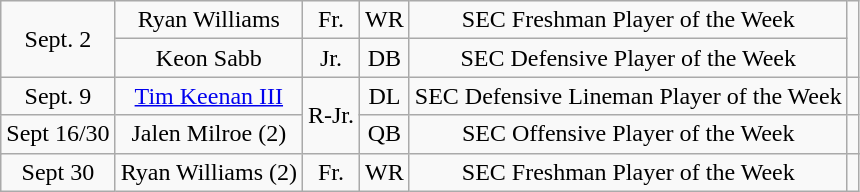<table class="wikitable sortable sortable" style="text-align: center">
<tr>
<td rowspan=2>Sept. 2</td>
<td>Ryan Williams</td>
<td>Fr.</td>
<td>WR</td>
<td>SEC Freshman Player of the Week</td>
<td rowspan=2></td>
</tr>
<tr>
<td>Keon Sabb</td>
<td>Jr.</td>
<td>DB</td>
<td>SEC Defensive Player of the Week</td>
</tr>
<tr>
<td>Sept. 9</td>
<td><a href='#'>Tim Keenan III</a></td>
<td rowspan=3>R-Jr.</td>
<td>DL</td>
<td>SEC Defensive Lineman Player of the Week</td>
<td></td>
</tr>
<tr>
<td>Sept 16/30</td>
<td rowspan=2>Jalen Milroe (2)</td>
<td rowspan=2>QB</td>
<td rowspan=2>SEC Offensive Player of the Week</td>
<td></td>
</tr>
<tr>
<td rowspan=2>Sept 30</td>
<td rowspan=2></td>
</tr>
<tr>
<td>Ryan Williams (2)</td>
<td>Fr.</td>
<td>WR</td>
<td>SEC Freshman Player of the Week</td>
</tr>
</table>
